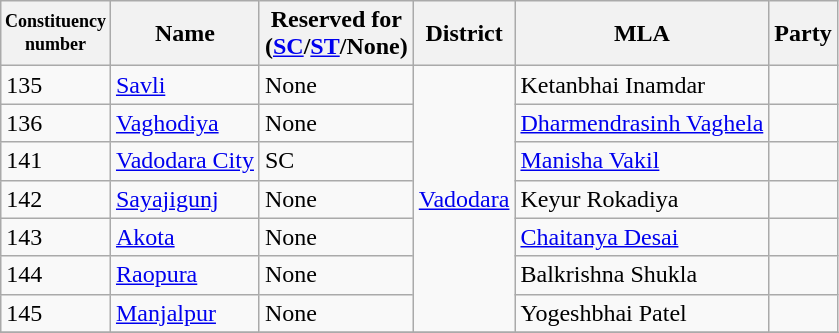<table class="wikitable sortable">
<tr>
<th width="50px" style="font-size:75%">Constituency number</th>
<th>Name</th>
<th>Reserved for<br>(<a href='#'>SC</a>/<a href='#'>ST</a>/None)</th>
<th>District</th>
<th>MLA</th>
<th colspan=2>Party</th>
</tr>
<tr>
<td>135</td>
<td><a href='#'>Savli</a></td>
<td>None</td>
<td rowspan=7><a href='#'>Vadodara</a></td>
<td>Ketanbhai Inamdar</td>
<td></td>
</tr>
<tr>
<td>136</td>
<td><a href='#'>Vaghodiya</a></td>
<td>None</td>
<td><a href='#'>Dharmendrasinh Vaghela</a></td>
<td></td>
</tr>
<tr>
<td>141</td>
<td><a href='#'>Vadodara City</a></td>
<td>SC</td>
<td><a href='#'>Manisha Vakil</a></td>
<td></td>
</tr>
<tr>
<td>142</td>
<td><a href='#'>Sayajigunj</a></td>
<td>None</td>
<td>Keyur Rokadiya</td>
<td></td>
</tr>
<tr>
<td>143</td>
<td><a href='#'>Akota</a></td>
<td>None</td>
<td><a href='#'>Chaitanya Desai</a></td>
<td></td>
</tr>
<tr>
<td>144</td>
<td><a href='#'>Raopura</a></td>
<td>None</td>
<td>Balkrishna Shukla</td>
<td></td>
</tr>
<tr>
<td>145</td>
<td><a href='#'>Manjalpur</a></td>
<td>None</td>
<td>Yogeshbhai Patel</td>
<td></td>
</tr>
<tr>
</tr>
</table>
